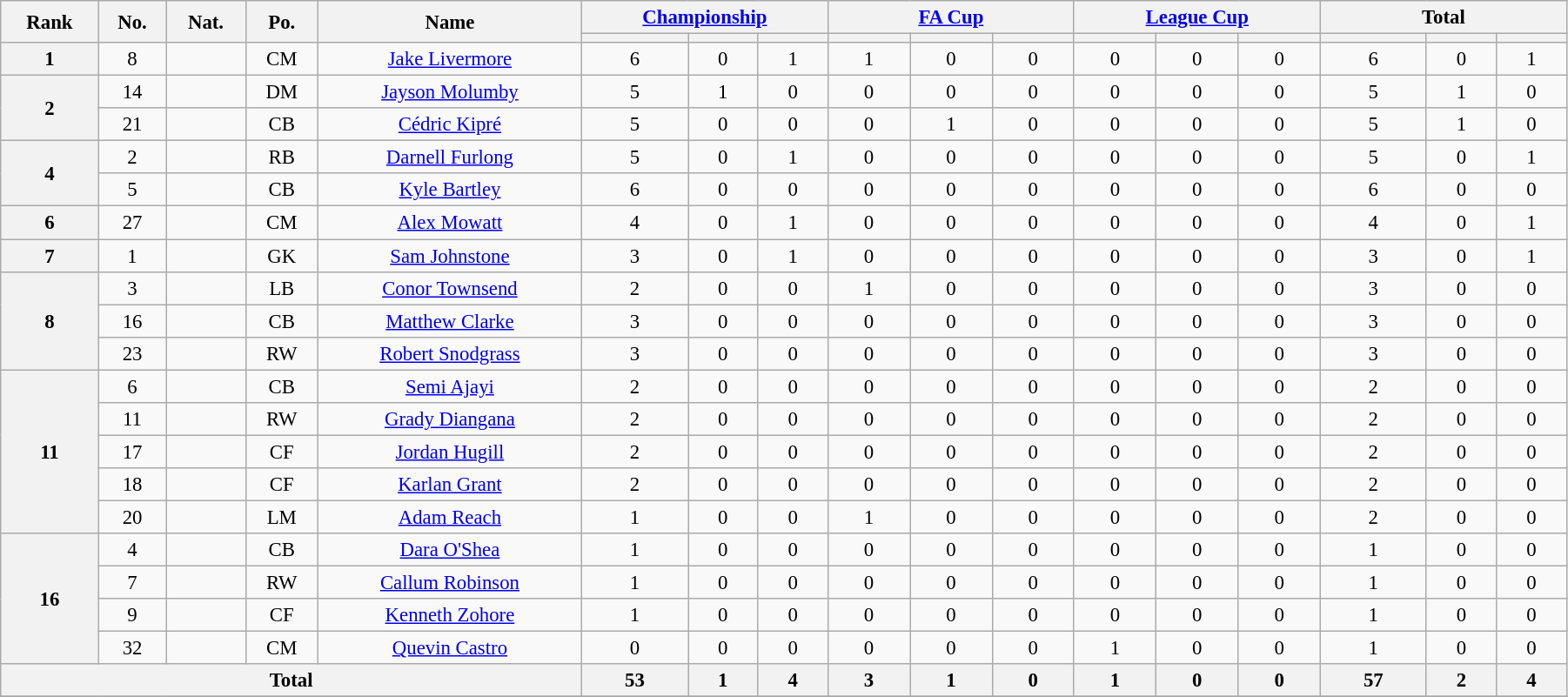<table class="wikitable" style="text-align:center; font-size:95%; width:95%;">
<tr>
<th rowspan=2>Rank</th>
<th rowspan=2>No.</th>
<th rowspan=2>Nat.</th>
<th rowspan=2>Po.</th>
<th rowspan=2>Name</th>
<th colspan=3 width=100px><a href='#'>Championship</a></th>
<th colspan=3 width=100px><a href='#'>FA Cup</a></th>
<th colspan=3 width=100px><a href='#'>League Cup</a></th>
<th colspan=3 width=100px>Total</th>
</tr>
<tr>
<th></th>
<th></th>
<th></th>
<th></th>
<th></th>
<th></th>
<th></th>
<th></th>
<th></th>
<th></th>
<th></th>
<th></th>
</tr>
<tr>
<th rowspan=1>1</th>
<td>8</td>
<td></td>
<td>CM</td>
<td><a href='#'>Jake Livermore</a></td>
<td>6</td>
<td>0</td>
<td>1</td>
<td>1</td>
<td>0</td>
<td>0</td>
<td>0</td>
<td>0</td>
<td>0</td>
<td>6</td>
<td>0</td>
<td>1</td>
</tr>
<tr>
<th rowspan=2>2</th>
<td>14</td>
<td></td>
<td>DM</td>
<td><a href='#'>Jayson Molumby</a></td>
<td>5</td>
<td>1</td>
<td>0</td>
<td>0</td>
<td>0</td>
<td>0</td>
<td>0</td>
<td>0</td>
<td>0</td>
<td>5</td>
<td>1</td>
<td>0</td>
</tr>
<tr>
<td>21</td>
<td></td>
<td>CB</td>
<td><a href='#'>Cédric Kipré</a></td>
<td>5</td>
<td>0</td>
<td>0</td>
<td>0</td>
<td>1</td>
<td>0</td>
<td>0</td>
<td>0</td>
<td>0</td>
<td>5</td>
<td>1</td>
<td>0</td>
</tr>
<tr>
<th rowspan=2>4</th>
<td>2</td>
<td></td>
<td>RB</td>
<td><a href='#'>Darnell Furlong</a></td>
<td>5</td>
<td>0</td>
<td>1</td>
<td>0</td>
<td>0</td>
<td>0</td>
<td>0</td>
<td>0</td>
<td>0</td>
<td>5</td>
<td>0</td>
<td>1</td>
</tr>
<tr>
<td>5</td>
<td></td>
<td>CB</td>
<td><a href='#'>Kyle Bartley</a></td>
<td>6</td>
<td>0</td>
<td>0</td>
<td>0</td>
<td>0</td>
<td>0</td>
<td>0</td>
<td>0</td>
<td>0</td>
<td>6</td>
<td>0</td>
<td>0</td>
</tr>
<tr>
<th rowspan=1>6</th>
<td>27</td>
<td></td>
<td>CM</td>
<td><a href='#'>Alex Mowatt</a></td>
<td>4</td>
<td>0</td>
<td>1</td>
<td>0</td>
<td>0</td>
<td>0</td>
<td>0</td>
<td>0</td>
<td>0</td>
<td>4</td>
<td>0</td>
<td>1</td>
</tr>
<tr>
<th rowspan=1>7</th>
<td>1</td>
<td></td>
<td>GK</td>
<td><a href='#'>Sam Johnstone</a></td>
<td>3</td>
<td>0</td>
<td>1</td>
<td>0</td>
<td>0</td>
<td>0</td>
<td>0</td>
<td>0</td>
<td>0</td>
<td>3</td>
<td>0</td>
<td>1</td>
</tr>
<tr>
<th rowspan=3>8</th>
<td>3</td>
<td></td>
<td>LB</td>
<td><a href='#'>Conor Townsend</a></td>
<td>2</td>
<td>0</td>
<td>0</td>
<td>1</td>
<td>0</td>
<td>0</td>
<td>0</td>
<td>0</td>
<td>0</td>
<td>3</td>
<td>0</td>
<td>0</td>
</tr>
<tr>
<td>16</td>
<td></td>
<td>CB</td>
<td><a href='#'>Matthew Clarke</a></td>
<td>3</td>
<td>0</td>
<td>0</td>
<td>0</td>
<td>0</td>
<td>0</td>
<td>0</td>
<td>0</td>
<td>0</td>
<td>3</td>
<td>0</td>
<td>0</td>
</tr>
<tr>
<td>23</td>
<td></td>
<td>RW</td>
<td><a href='#'>Robert Snodgrass</a></td>
<td>3</td>
<td>0</td>
<td>0</td>
<td>0</td>
<td>0</td>
<td>0</td>
<td>0</td>
<td>0</td>
<td>0</td>
<td>3</td>
<td>0</td>
<td>0</td>
</tr>
<tr>
<th rowspan=5>11</th>
<td>6</td>
<td></td>
<td>CB</td>
<td><a href='#'>Semi Ajayi</a></td>
<td>2</td>
<td>0</td>
<td>0</td>
<td>0</td>
<td>0</td>
<td>0</td>
<td>0</td>
<td>0</td>
<td>0</td>
<td>2</td>
<td>0</td>
<td>0</td>
</tr>
<tr>
<td>11</td>
<td></td>
<td>RW</td>
<td><a href='#'>Grady Diangana</a></td>
<td>2</td>
<td>0</td>
<td>0</td>
<td>0</td>
<td>0</td>
<td>0</td>
<td>0</td>
<td>0</td>
<td>0</td>
<td>2</td>
<td>0</td>
<td>0</td>
</tr>
<tr>
<td>17</td>
<td></td>
<td>CF</td>
<td><a href='#'>Jordan Hugill</a></td>
<td>2</td>
<td>0</td>
<td>0</td>
<td>0</td>
<td>0</td>
<td>0</td>
<td>0</td>
<td>0</td>
<td>0</td>
<td>2</td>
<td>0</td>
<td>0</td>
</tr>
<tr>
<td>18</td>
<td></td>
<td>CF</td>
<td><a href='#'>Karlan Grant</a></td>
<td>2</td>
<td>0</td>
<td>0</td>
<td>0</td>
<td>0</td>
<td>0</td>
<td>0</td>
<td>0</td>
<td>0</td>
<td>2</td>
<td>0</td>
<td>0</td>
</tr>
<tr>
<td>20</td>
<td></td>
<td>LM</td>
<td><a href='#'>Adam Reach</a></td>
<td>1</td>
<td>0</td>
<td>0</td>
<td>1</td>
<td>0</td>
<td>0</td>
<td>0</td>
<td>0</td>
<td>0</td>
<td>2</td>
<td>0</td>
<td>0</td>
</tr>
<tr>
<th rowspan=4>16</th>
<td>4</td>
<td></td>
<td>CB</td>
<td><a href='#'>Dara O'Shea</a></td>
<td>1</td>
<td>0</td>
<td>0</td>
<td>0</td>
<td>0</td>
<td>0</td>
<td>0</td>
<td>0</td>
<td>0</td>
<td>1</td>
<td>0</td>
<td>0</td>
</tr>
<tr>
<td>7</td>
<td></td>
<td>RW</td>
<td><a href='#'>Callum Robinson</a></td>
<td>1</td>
<td>0</td>
<td>0</td>
<td>0</td>
<td>0</td>
<td>0</td>
<td>0</td>
<td>0</td>
<td>0</td>
<td>1</td>
<td>0</td>
<td>0</td>
</tr>
<tr>
<td>9</td>
<td></td>
<td>CF</td>
<td><a href='#'>Kenneth Zohore</a></td>
<td>1</td>
<td>0</td>
<td>0</td>
<td>0</td>
<td>0</td>
<td>0</td>
<td>0</td>
<td>0</td>
<td>0</td>
<td>1</td>
<td>0</td>
<td>0</td>
</tr>
<tr>
<td>32</td>
<td></td>
<td>CM</td>
<td><a href='#'>Quevin Castro</a></td>
<td>0</td>
<td>0</td>
<td>0</td>
<td>0</td>
<td>0</td>
<td>0</td>
<td>1</td>
<td>0</td>
<td>0</td>
<td>1</td>
<td>0</td>
<td>0</td>
</tr>
<tr>
<th colspan=5>Total</th>
<th>53</th>
<th>1</th>
<th>4</th>
<th>3</th>
<th>1</th>
<th>0</th>
<th>1</th>
<th>0</th>
<th>0</th>
<th>57</th>
<th>2</th>
<th>4</th>
</tr>
<tr>
</tr>
</table>
